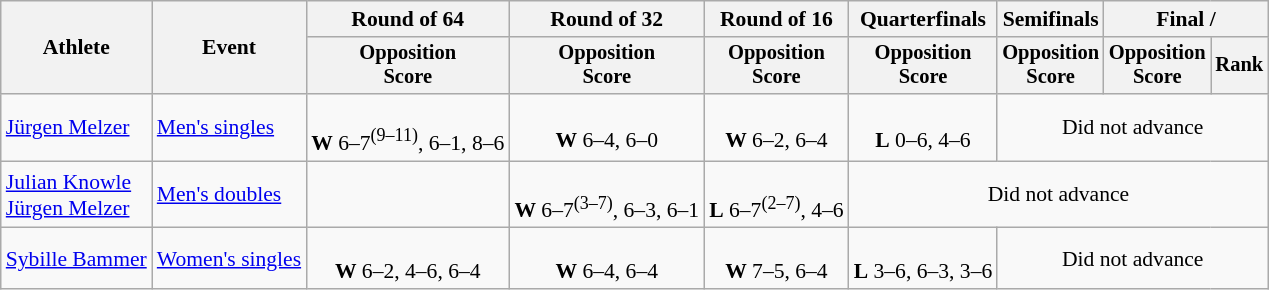<table class=wikitable style="font-size:90%">
<tr>
<th rowspan="2">Athlete</th>
<th rowspan="2">Event</th>
<th>Round of 64</th>
<th>Round of 32</th>
<th>Round of 16</th>
<th>Quarterfinals</th>
<th>Semifinals</th>
<th colspan=2>Final / </th>
</tr>
<tr style="font-size:95%">
<th>Opposition<br>Score</th>
<th>Opposition<br>Score</th>
<th>Opposition<br>Score</th>
<th>Opposition<br>Score</th>
<th>Opposition<br>Score</th>
<th>Opposition<br>Score</th>
<th>Rank</th>
</tr>
<tr align=center>
<td align=left><a href='#'>Jürgen Melzer</a></td>
<td align=left><a href='#'>Men's singles</a></td>
<td><br><strong>W</strong> 6–7<sup>(9–11)</sup>, 6–1, 8–6</td>
<td><br><strong>W</strong> 6–4, 6–0</td>
<td><br><strong>W</strong> 6–2, 6–4</td>
<td><br><strong>L</strong> 0–6, 4–6</td>
<td colspan=3>Did not advance</td>
</tr>
<tr align=center>
<td align=left><a href='#'>Julian Knowle</a><br><a href='#'>Jürgen Melzer</a></td>
<td align=left><a href='#'>Men's doubles</a></td>
<td></td>
<td><br><strong>W</strong> 6–7<sup>(3–7)</sup>, 6–3, 6–1</td>
<td><br><strong>L</strong> 6–7<sup>(2–7)</sup>, 4–6</td>
<td colspan=4>Did not advance</td>
</tr>
<tr align=center>
<td align=left><a href='#'>Sybille Bammer</a></td>
<td align=left><a href='#'>Women's singles</a></td>
<td><br><strong>W</strong> 6–2, 4–6, 6–4</td>
<td><br><strong>W</strong> 6–4, 6–4</td>
<td><br><strong>W</strong> 7–5, 6–4</td>
<td><br><strong>L</strong> 3–6, 6–3, 3–6</td>
<td colspan=3>Did not advance</td>
</tr>
</table>
